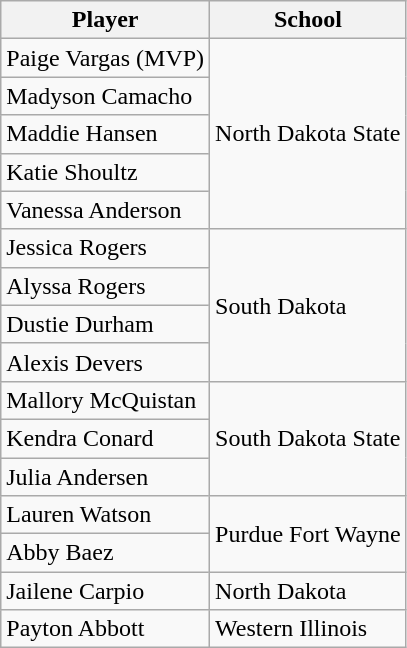<table class="wikitable">
<tr>
<th>Player</th>
<th>School</th>
</tr>
<tr>
<td>Paige Vargas (MVP)</td>
<td rowspan=5>North Dakota State</td>
</tr>
<tr>
<td>Madyson Camacho</td>
</tr>
<tr>
<td>Maddie Hansen</td>
</tr>
<tr>
<td>Katie Shoultz</td>
</tr>
<tr>
<td>Vanessa Anderson</td>
</tr>
<tr>
<td>Jessica Rogers</td>
<td rowspan=4>South Dakota</td>
</tr>
<tr>
<td>Alyssa Rogers</td>
</tr>
<tr>
<td>Dustie Durham</td>
</tr>
<tr>
<td>Alexis Devers</td>
</tr>
<tr>
<td>Mallory McQuistan</td>
<td rowspan=3>South Dakota State</td>
</tr>
<tr>
<td>Kendra Conard</td>
</tr>
<tr>
<td>Julia Andersen</td>
</tr>
<tr>
<td>Lauren Watson</td>
<td rowspan=2>Purdue Fort Wayne</td>
</tr>
<tr>
<td>Abby Baez</td>
</tr>
<tr>
<td>Jailene Carpio</td>
<td>North Dakota</td>
</tr>
<tr>
<td>Payton Abbott</td>
<td>Western Illinois</td>
</tr>
</table>
